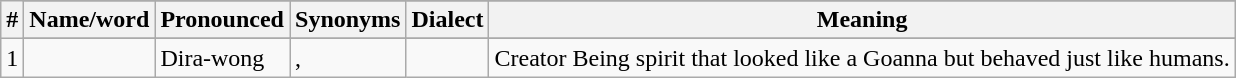<table class="wikitable">
<tr>
<th rowspan="2" align="center">#</th>
</tr>
<tr>
<th>Name/word </th>
<th>Pronounced</th>
<th>Synonyms</th>
<th>Dialect</th>
<th>Meaning</th>
</tr>
<tr>
<td rowspan="2" align="center">1</td>
</tr>
<tr>
<td>  </td>
<td>Dira-wong</td>
<td>, </td>
<td></td>
<td>Creator Being spirit that looked like a Goanna but behaved just like humans.</td>
</tr>
</table>
